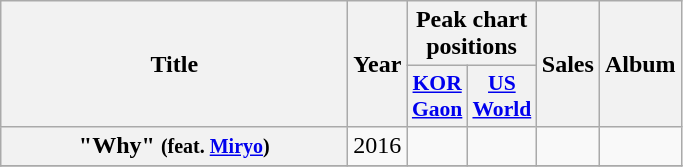<table class="wikitable plainrowheaders" style="text-align:center">
<tr>
<th scope="col" rowspan="2" style="width:14em;">Title</th>
<th scope="col" rowspan="2">Year</th>
<th scope="col" colspan="2">Peak chart positions</th>
<th scope="col" rowspan="2">Sales</th>
<th scope="col" rowspan="2">Album</th>
</tr>
<tr>
<th style="text-align:center; width:30px; font-size:90%;"><a href='#'>KOR<br>Gaon</a></th>
<th style="text-align:center; width:30px; font-size:90%;"><a href='#'>US<br>World</a></th>
</tr>
<tr>
<th scope="row">"Why" <small>(feat. <a href='#'>Miryo</a>)</small></th>
<td>2016</td>
<td></td>
<td></td>
<td></td>
<td></td>
</tr>
<tr>
</tr>
</table>
